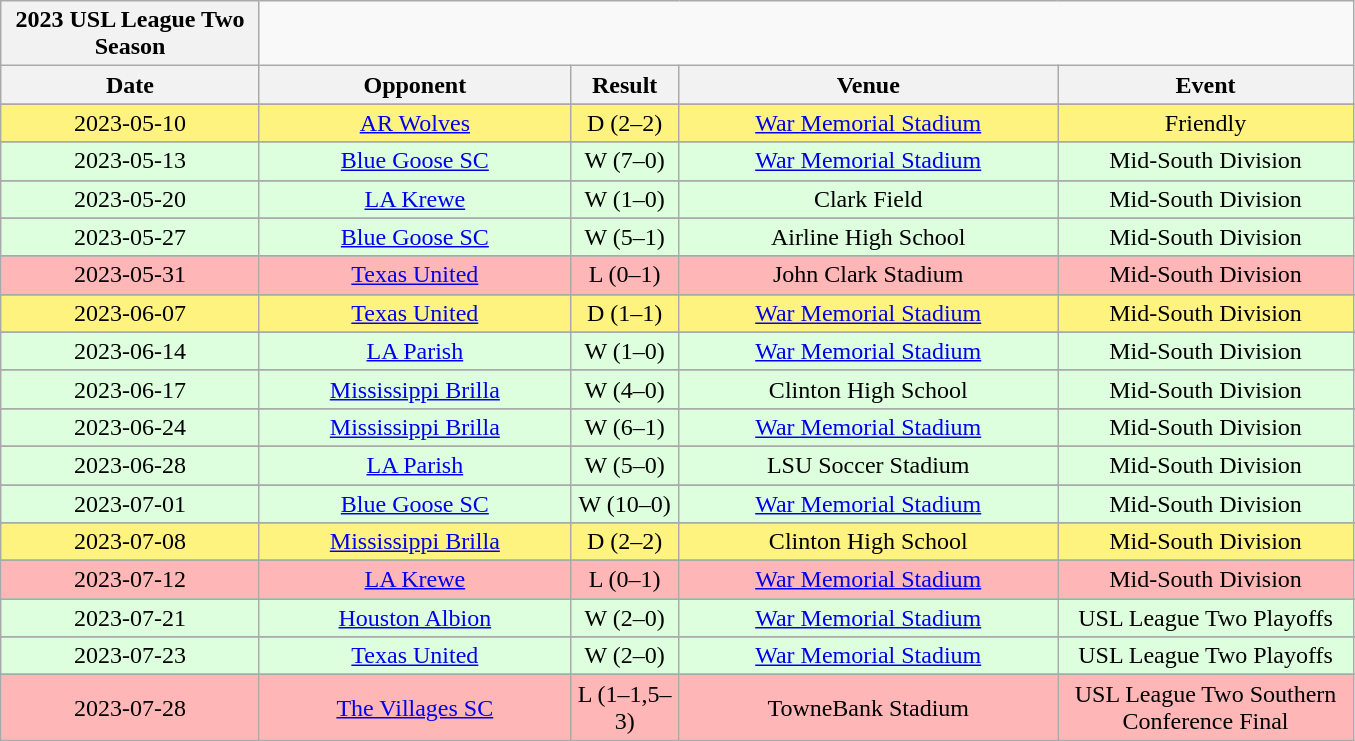<table class="wikitable mw-collapsible" style="text-align:center">
<tr>
<th>2023 USL League Two Season</th>
</tr>
<tr>
<th width=165>Date</th>
<th width=200>Opponent</th>
<th width=65>Result</th>
<th width=245>Venue</th>
<th width=190>Event</th>
</tr>
<tr>
</tr>
<tr style="background:#fff380;">
<td>2023-05-10</td>
<td><a href='#'>AR Wolves</a></td>
<td>D (2–2)</td>
<td><a href='#'>War Memorial Stadium</a></td>
<td>Friendly</td>
</tr>
<tr>
</tr>
<tr style="background:#dfd;">
<td>2023-05-13</td>
<td><a href='#'>Blue Goose SC</a></td>
<td>W (7–0)</td>
<td><a href='#'>War Memorial Stadium</a></td>
<td>Mid-South Division</td>
</tr>
<tr>
</tr>
<tr style="background:#dfd;">
<td>2023-05-20</td>
<td><a href='#'>LA Krewe</a></td>
<td>W (1–0)</td>
<td>Clark Field</td>
<td>Mid-South Division</td>
</tr>
<tr>
</tr>
<tr style="background:#dfd;">
<td>2023-05-27</td>
<td><a href='#'>Blue Goose SC</a></td>
<td>W (5–1)</td>
<td>Airline High School</td>
<td>Mid-South Division</td>
</tr>
<tr>
</tr>
<tr style="background:#ffb6b6;">
<td>2023-05-31</td>
<td><a href='#'>Texas United</a></td>
<td>L (0–1)</td>
<td>John Clark Stadium</td>
<td>Mid-South Division</td>
</tr>
<tr>
</tr>
<tr style="background:#fff380;">
<td>2023-06-07</td>
<td><a href='#'>Texas United</a></td>
<td>D (1–1)</td>
<td><a href='#'>War Memorial Stadium</a></td>
<td>Mid-South Division</td>
</tr>
<tr>
</tr>
<tr style="background:#dfd">
<td>2023-06-14</td>
<td><a href='#'>LA Parish</a></td>
<td>W (1–0)</td>
<td><a href='#'>War Memorial Stadium</a></td>
<td>Mid-South Division</td>
</tr>
<tr>
</tr>
<tr style="background:#dfd">
<td>2023-06-17</td>
<td><a href='#'>Mississippi Brilla</a></td>
<td>W (4–0)</td>
<td>Clinton High School</td>
<td>Mid-South Division</td>
</tr>
<tr>
</tr>
<tr style="background:#dfd;">
<td>2023-06-24</td>
<td><a href='#'>Mississippi Brilla</a></td>
<td>W (6–1)</td>
<td><a href='#'>War Memorial Stadium</a></td>
<td>Mid-South Division</td>
</tr>
<tr>
</tr>
<tr style="background:#dfd;">
<td>2023-06-28</td>
<td><a href='#'>LA Parish</a></td>
<td>W (5–0)</td>
<td>LSU Soccer Stadium</td>
<td>Mid-South Division</td>
</tr>
<tr>
</tr>
<tr style="background:#dfd;">
<td>2023-07-01</td>
<td><a href='#'>Blue Goose SC</a></td>
<td>W (10–0)</td>
<td><a href='#'>War Memorial Stadium</a></td>
<td>Mid-South Division</td>
</tr>
<tr>
</tr>
<tr style="background:#fff380;">
<td>2023-07-08</td>
<td><a href='#'>Mississippi Brilla</a></td>
<td>D (2–2)</td>
<td>Clinton High School</td>
<td>Mid-South Division</td>
</tr>
<tr>
</tr>
<tr style="background:#ffb6b6;">
<td>2023-07-12</td>
<td><a href='#'>LA Krewe</a></td>
<td>L (0–1)</td>
<td><a href='#'>War Memorial Stadium</a></td>
<td>Mid-South Division</td>
</tr>
<tr>
</tr>
<tr style="background:#dfd;">
<td>2023-07-21</td>
<td><a href='#'>Houston Albion</a></td>
<td>W (2–0)</td>
<td><a href='#'>War Memorial Stadium</a></td>
<td>USL League Two Playoffs</td>
</tr>
<tr>
</tr>
<tr style="background:#dfd;">
<td>2023-07-23</td>
<td><a href='#'>Texas United</a></td>
<td>W (2–0)</td>
<td><a href='#'>War Memorial Stadium</a></td>
<td>USL League Two Playoffs</td>
</tr>
<tr>
</tr>
<tr style="background:#ffb6b6;">
<td>2023-07-28</td>
<td><a href='#'>The Villages SC</a></td>
<td>L (1–1,5–3)</td>
<td>TowneBank Stadium</td>
<td>USL League Two Southern Conference Final</td>
</tr>
</table>
